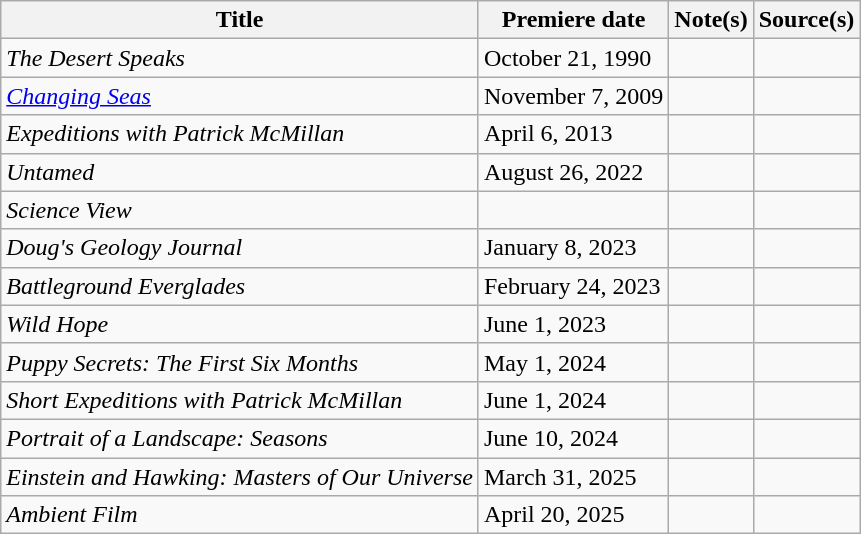<table class="wikitable sortable">
<tr>
<th>Title</th>
<th>Premiere date</th>
<th>Note(s)</th>
<th>Source(s)</th>
</tr>
<tr>
<td><em>The Desert Speaks</em></td>
<td>October 21, 1990</td>
<td></td>
<td></td>
</tr>
<tr>
<td><em><a href='#'>Changing Seas</a></em></td>
<td>November 7, 2009</td>
<td></td>
<td></td>
</tr>
<tr>
<td><em>Expeditions with Patrick McMillan</em></td>
<td>April 6, 2013</td>
<td></td>
<td></td>
</tr>
<tr>
<td><em>Untamed</em></td>
<td>August 26, 2022</td>
<td></td>
<td></td>
</tr>
<tr>
<td><em>Science View</em></td>
<td></td>
<td></td>
<td></td>
</tr>
<tr>
<td><em>Doug's Geology Journal</em></td>
<td>January 8, 2023</td>
<td></td>
<td></td>
</tr>
<tr>
<td><em>Battleground Everglades</em></td>
<td>February 24, 2023</td>
<td></td>
<td></td>
</tr>
<tr>
<td><em>Wild Hope</em></td>
<td>June 1, 2023</td>
<td></td>
<td></td>
</tr>
<tr>
<td><em>Puppy Secrets: The First Six Months</em></td>
<td>May 1, 2024</td>
<td></td>
<td></td>
</tr>
<tr>
<td><em>Short Expeditions with Patrick McMillan</em></td>
<td>June 1, 2024</td>
<td></td>
<td></td>
</tr>
<tr>
<td><em>Portrait of a Landscape: Seasons</em></td>
<td>June 10, 2024</td>
<td></td>
<td></td>
</tr>
<tr>
<td><em>Einstein and Hawking: Masters of Our Universe</em></td>
<td>March 31, 2025</td>
<td></td>
<td></td>
</tr>
<tr>
<td><em>Ambient Film</em></td>
<td>April 20, 2025</td>
<td></td>
<td></td>
</tr>
</table>
